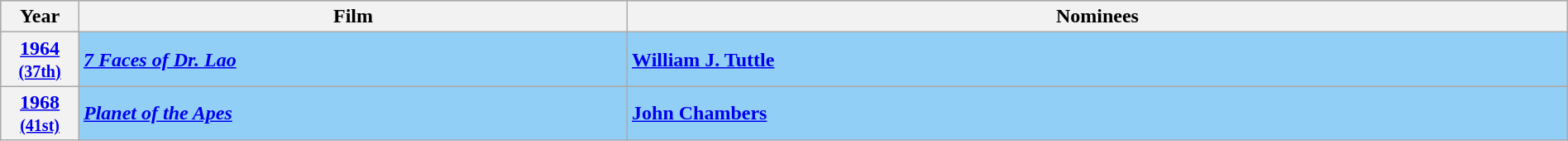<table class="wikitable" style="width:100%">
<tr bgcolor="#bebebe">
<th width="5%">Year</th>
<th width="35%">Film</th>
<th width="60%">Nominees</th>
</tr>
<tr style="background:#91CFF6;">
<th><a href='#'>1964</a><br><small><a href='#'>(37th)</a></small></th>
<td><strong><em><a href='#'>7 Faces of Dr. Lao</a></em></strong></td>
<td><strong><a href='#'>William J. Tuttle</a></strong></td>
</tr>
<tr>
<th rowspan="2" style="text-align:center"><a href='#'>1968</a><br><small><a href='#'>(41st)</a></small></th>
</tr>
<tr style="background:#91CFF6;">
<td><strong><em><a href='#'>Planet of the Apes</a></em></strong></td>
<td><strong><a href='#'>John Chambers</a></strong></td>
</tr>
</table>
